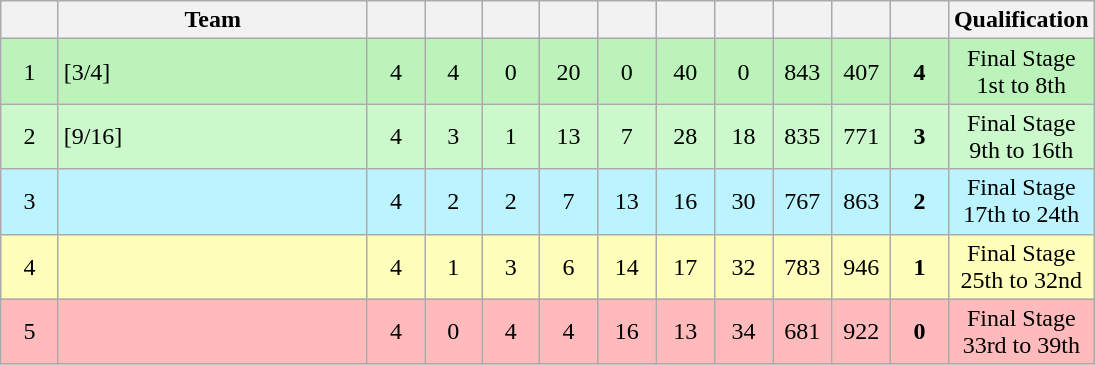<table class=wikitable style="text-align:center" width=730>
<tr>
<th width=5.5%></th>
<th width=30%>Team</th>
<th width=5.5%></th>
<th width=5.5%></th>
<th width=5.5%></th>
<th width=5.5%></th>
<th width=5.5%></th>
<th width=5.5%></th>
<th width=5.5%></th>
<th width=5.5%></th>
<th width=5.5%></th>
<th width=5.5%></th>
<th width=18%>Qualification</th>
</tr>
<tr bgcolor=#bbf3bb>
<td>1</td>
<td style="text-align:left"> [3/4]</td>
<td>4</td>
<td>4</td>
<td>0</td>
<td>20</td>
<td>0</td>
<td>40</td>
<td>0</td>
<td>843</td>
<td>407</td>
<td><strong>4</strong></td>
<td>Final Stage 1st to 8th</td>
</tr>
<tr bgcolor=#ccf9cc>
<td>2</td>
<td style="text-align:left"> [9/16]</td>
<td>4</td>
<td>3</td>
<td>1</td>
<td>13</td>
<td>7</td>
<td>28</td>
<td>18</td>
<td>835</td>
<td>771</td>
<td><strong>3</strong></td>
<td>Final Stage 9th to 16th</td>
</tr>
<tr bgcolor=#bbf3ff>
<td>3</td>
<td style="text-align:left"></td>
<td>4</td>
<td>2</td>
<td>2</td>
<td>7</td>
<td>13</td>
<td>16</td>
<td>30</td>
<td>767</td>
<td>863</td>
<td><strong>2</strong></td>
<td>Final Stage 17th to 24th</td>
</tr>
<tr bgcolor=#ffffbb>
<td>4</td>
<td style="text-align:left"></td>
<td>4</td>
<td>1</td>
<td>3</td>
<td>6</td>
<td>14</td>
<td>17</td>
<td>32</td>
<td>783</td>
<td>946</td>
<td><strong>1</strong></td>
<td>Final Stage 25th to 32nd</td>
</tr>
<tr bgcolor=#ffbbbb>
<td>5</td>
<td style="text-align:left"></td>
<td>4</td>
<td>0</td>
<td>4</td>
<td>4</td>
<td>16</td>
<td>13</td>
<td>34</td>
<td>681</td>
<td>922</td>
<td><strong>0</strong></td>
<td>Final Stage 33rd to 39th</td>
</tr>
</table>
